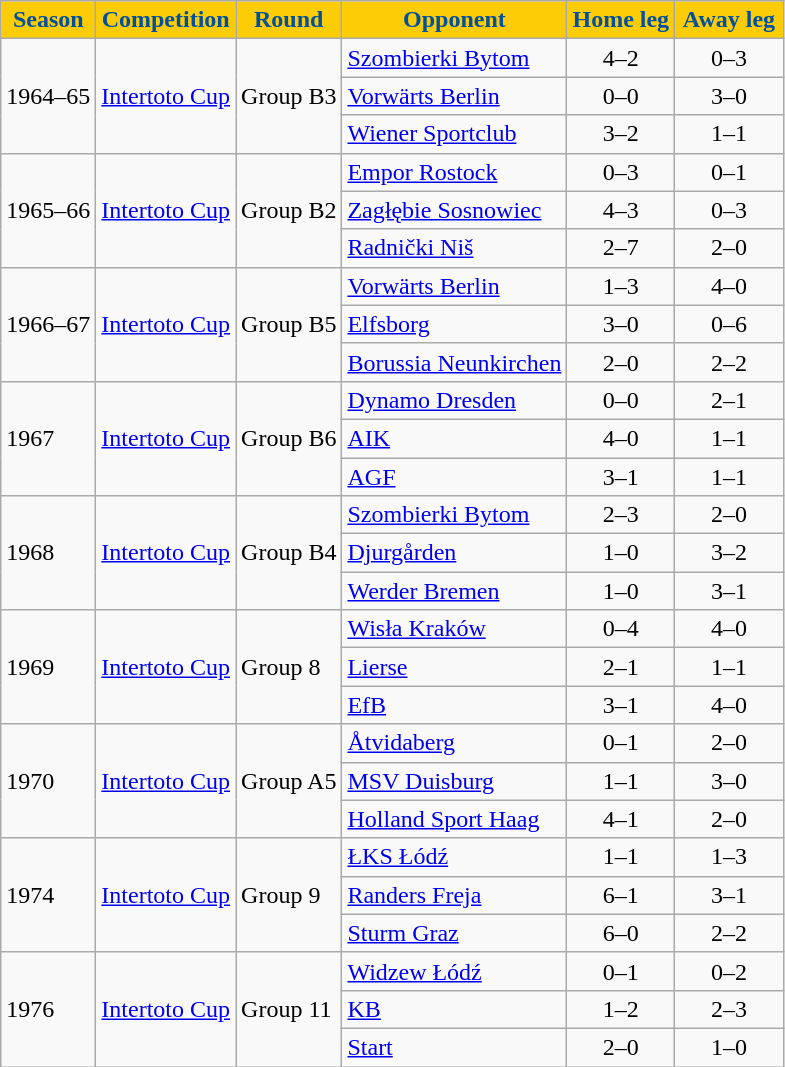<table class="wikitable">
<tr>
<th style="color:#00509E; background:#FCCC06;">Season</th>
<th style="color:#00509E; background:#FCCC06;">Competition</th>
<th style="color:#00509E; background:#FCCC06;">Round</th>
<th style="color:#00509E; background:#FCCC06;">Opponent</th>
<th style="color:#00509E; background:#FCCC06;">Home leg</th>
<th style="color:#00509e; background:#fccc06; width:65px;">Away leg</th>
</tr>
<tr>
<td rowspan="3">1964–65</td>
<td rowspan="3"><a href='#'>Intertoto Cup</a></td>
<td rowspan="3">Group B3</td>
<td> <a href='#'>Szombierki Bytom</a></td>
<td align=center>4–2</td>
<td align=center>0–3</td>
</tr>
<tr>
<td> <a href='#'>Vorwärts Berlin</a></td>
<td align=center>0–0</td>
<td align=center>3–0</td>
</tr>
<tr>
<td> <a href='#'>Wiener Sportclub</a></td>
<td align=center>3–2</td>
<td align=center>1–1</td>
</tr>
<tr>
<td rowspan="3">1965–66</td>
<td rowspan="3"><a href='#'>Intertoto Cup</a></td>
<td rowspan="3">Group B2</td>
<td> <a href='#'>Empor Rostock</a></td>
<td align=center>0–3</td>
<td align=center>0–1</td>
</tr>
<tr>
<td> <a href='#'>Zagłębie Sosnowiec</a></td>
<td align=center>4–3</td>
<td align=center>0–3</td>
</tr>
<tr>
<td> <a href='#'>Radnički Niš</a></td>
<td align=center>2–7</td>
<td align=center>2–0</td>
</tr>
<tr>
<td rowspan="3">1966–67</td>
<td rowspan="3"><a href='#'>Intertoto Cup</a></td>
<td rowspan="3">Group B5</td>
<td> <a href='#'>Vorwärts Berlin</a></td>
<td align=center>1–3</td>
<td align=center>4–0</td>
</tr>
<tr>
<td> <a href='#'>Elfsborg</a></td>
<td align=center>3–0</td>
<td align=center>0–6</td>
</tr>
<tr>
<td> <a href='#'>Borussia Neunkirchen</a></td>
<td align=center>2–0</td>
<td align=center>2–2</td>
</tr>
<tr>
<td rowspan="3">1967</td>
<td rowspan="3"><a href='#'>Intertoto Cup</a></td>
<td rowspan="3">Group B6</td>
<td> <a href='#'>Dynamo Dresden</a></td>
<td align=center>0–0</td>
<td align=center>2–1</td>
</tr>
<tr>
<td> <a href='#'>AIK</a></td>
<td align=center>4–0</td>
<td align=center>1–1</td>
</tr>
<tr>
<td> <a href='#'>AGF</a></td>
<td align=center>3–1</td>
<td align=center>1–1</td>
</tr>
<tr>
<td rowspan="3">1968</td>
<td rowspan="3"><a href='#'>Intertoto Cup</a></td>
<td rowspan="3">Group B4</td>
<td> <a href='#'>Szombierki Bytom</a></td>
<td align=center>2–3</td>
<td align=center>2–0</td>
</tr>
<tr>
<td> <a href='#'>Djurgården</a></td>
<td align=center>1–0</td>
<td align=center>3–2</td>
</tr>
<tr>
<td> <a href='#'>Werder Bremen</a></td>
<td align=center>1–0</td>
<td align=center>3–1</td>
</tr>
<tr>
<td rowspan="3">1969</td>
<td rowspan="3"><a href='#'>Intertoto Cup</a></td>
<td rowspan="3">Group 8</td>
<td> <a href='#'>Wisła Kraków</a></td>
<td align=center>0–4</td>
<td align=center>4–0</td>
</tr>
<tr>
<td> <a href='#'>Lierse</a></td>
<td align=center>2–1</td>
<td align=center>1–1</td>
</tr>
<tr>
<td> <a href='#'>EfB</a></td>
<td align=center>3–1</td>
<td align=center>4–0</td>
</tr>
<tr>
<td rowspan="3">1970</td>
<td rowspan="3"><a href='#'>Intertoto Cup</a></td>
<td rowspan="3">Group A5</td>
<td> <a href='#'>Åtvidaberg</a></td>
<td align=center>0–1</td>
<td align=center>2–0</td>
</tr>
<tr>
<td> <a href='#'>MSV Duisburg</a></td>
<td align=center>1–1</td>
<td align=center>3–0</td>
</tr>
<tr>
<td> <a href='#'>Holland Sport Haag</a></td>
<td align=center>4–1</td>
<td align=center>2–0</td>
</tr>
<tr>
<td rowspan="3">1974</td>
<td rowspan="3"><a href='#'>Intertoto Cup</a></td>
<td rowspan="3">Group 9</td>
<td> <a href='#'>ŁKS Łódź</a></td>
<td align=center>1–1</td>
<td align=center>1–3</td>
</tr>
<tr>
<td> <a href='#'>Randers Freja</a></td>
<td align=center>6–1</td>
<td align=center>3–1</td>
</tr>
<tr>
<td> <a href='#'>Sturm Graz</a></td>
<td align=center>6–0</td>
<td align=center>2–2</td>
</tr>
<tr>
<td rowspan="3">1976</td>
<td rowspan="3"><a href='#'>Intertoto Cup</a></td>
<td rowspan="3">Group 11</td>
<td> <a href='#'>Widzew Łódź</a></td>
<td align=center>0–1</td>
<td align=center>0–2</td>
</tr>
<tr>
<td> <a href='#'>KB</a></td>
<td align=center>1–2</td>
<td align=center>2–3</td>
</tr>
<tr>
<td> <a href='#'>Start</a></td>
<td align=center>2–0</td>
<td align=center>1–0</td>
</tr>
</table>
